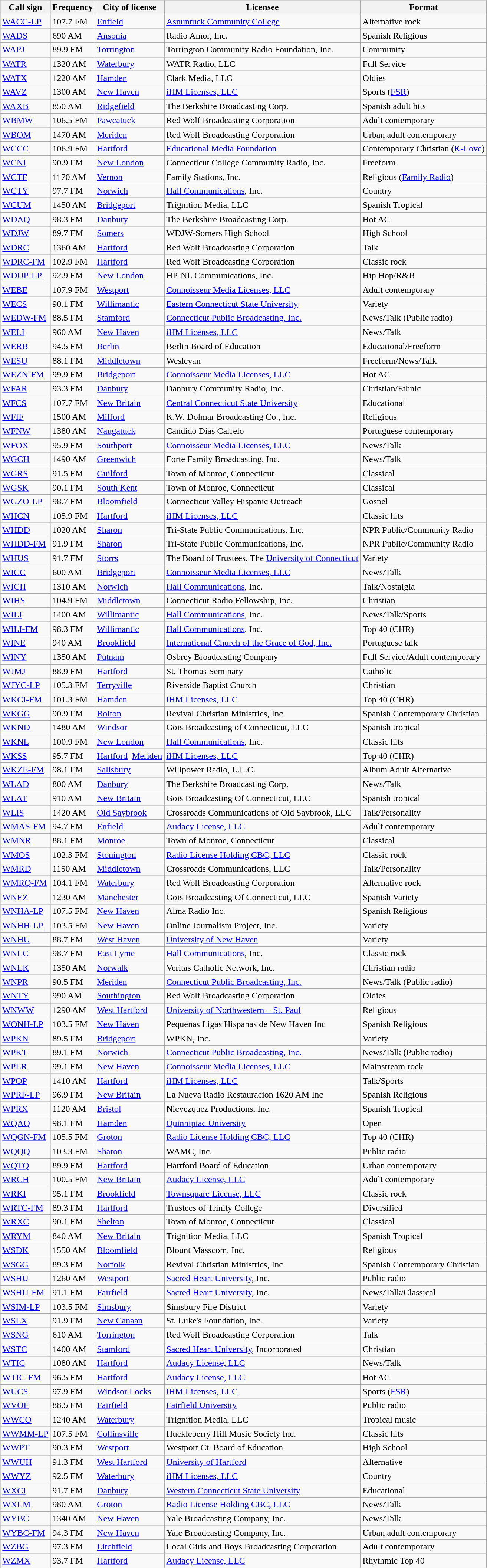<table class="wikitable sortable">
<tr>
<th>Call sign</th>
<th data-sort-type="number">Frequency</th>
<th>City of license</th>
<th>Licensee </th>
<th>Format </th>
</tr>
<tr>
<td><a href='#'>WACC-LP</a></td>
<td>107.7 FM</td>
<td><a href='#'>Enfield</a></td>
<td><a href='#'>Asnuntuck Community College</a></td>
<td>Alternative rock</td>
</tr>
<tr>
<td><a href='#'>WADS</a></td>
<td>690 AM</td>
<td><a href='#'>Ansonia</a></td>
<td>Radio Amor, Inc.</td>
<td>Spanish Religious</td>
</tr>
<tr>
<td><a href='#'>WAPJ</a></td>
<td>89.9 FM</td>
<td><a href='#'>Torrington</a></td>
<td>Torrington Community Radio Foundation, Inc.</td>
<td>Community</td>
</tr>
<tr>
<td><a href='#'>WATR</a></td>
<td>1320 AM</td>
<td><a href='#'>Waterbury</a></td>
<td>WATR Radio, LLC</td>
<td>Full Service</td>
</tr>
<tr>
<td><a href='#'>WATX</a></td>
<td>1220 AM</td>
<td><a href='#'>Hamden</a></td>
<td>Clark Media, LLC</td>
<td>Oldies</td>
</tr>
<tr>
<td><a href='#'>WAVZ</a></td>
<td>1300 AM</td>
<td><a href='#'>New Haven</a></td>
<td><a href='#'>iHM Licenses, LLC</a></td>
<td>Sports (<a href='#'>FSR</a>)</td>
</tr>
<tr>
<td><a href='#'>WAXB</a></td>
<td>850 AM</td>
<td><a href='#'>Ridgefield</a></td>
<td>The Berkshire Broadcasting Corp.</td>
<td>Spanish adult hits</td>
</tr>
<tr>
<td><a href='#'>WBMW</a></td>
<td>106.5 FM</td>
<td><a href='#'>Pawcatuck</a></td>
<td>Red Wolf Broadcasting Corporation</td>
<td>Adult contemporary</td>
</tr>
<tr>
<td><a href='#'>WBOM</a></td>
<td>1470 AM</td>
<td><a href='#'>Meriden</a></td>
<td>Red Wolf Broadcasting Corporation</td>
<td>Urban adult contemporary</td>
</tr>
<tr>
<td><a href='#'>WCCC</a></td>
<td>106.9 FM</td>
<td><a href='#'>Hartford</a></td>
<td><a href='#'>Educational Media Foundation</a></td>
<td>Contemporary Christian (<a href='#'>K-Love</a>)</td>
</tr>
<tr>
<td><a href='#'>WCNI</a></td>
<td>90.9 FM</td>
<td><a href='#'>New London</a></td>
<td>Connecticut College Community Radio, Inc.</td>
<td>Freeform</td>
</tr>
<tr>
<td><a href='#'>WCTF</a></td>
<td>1170 AM</td>
<td><a href='#'>Vernon</a></td>
<td>Family Stations, Inc.</td>
<td>Religious (<a href='#'>Family Radio</a>)</td>
</tr>
<tr>
<td><a href='#'>WCTY</a></td>
<td>97.7 FM</td>
<td><a href='#'>Norwich</a></td>
<td><a href='#'>Hall Communications</a>, Inc.</td>
<td>Country</td>
</tr>
<tr>
<td><a href='#'>WCUM</a></td>
<td>1450 AM</td>
<td><a href='#'>Bridgeport</a></td>
<td>Trignition Media, LLC</td>
<td>Spanish Tropical</td>
</tr>
<tr>
<td><a href='#'>WDAQ</a></td>
<td>98.3 FM</td>
<td><a href='#'>Danbury</a></td>
<td>The Berkshire Broadcasting Corp.</td>
<td>Hot AC</td>
</tr>
<tr>
<td><a href='#'>WDJW</a></td>
<td>89.7 FM</td>
<td><a href='#'>Somers</a></td>
<td>WDJW-Somers High School</td>
<td>High School</td>
</tr>
<tr>
<td><a href='#'>WDRC</a></td>
<td>1360 AM</td>
<td><a href='#'>Hartford</a></td>
<td>Red Wolf Broadcasting Corporation</td>
<td>Talk</td>
</tr>
<tr>
<td><a href='#'>WDRC-FM</a></td>
<td>102.9 FM</td>
<td><a href='#'>Hartford</a></td>
<td>Red Wolf Broadcasting Corporation</td>
<td>Classic rock</td>
</tr>
<tr>
<td><a href='#'>WDUP-LP</a></td>
<td>92.9 FM</td>
<td><a href='#'>New London</a></td>
<td>HP-NL Communications, Inc.</td>
<td>Hip Hop/R&B</td>
</tr>
<tr>
<td><a href='#'>WEBE</a></td>
<td>107.9 FM</td>
<td><a href='#'>Westport</a></td>
<td><a href='#'>Connoisseur Media Licenses, LLC</a></td>
<td>Adult contemporary</td>
</tr>
<tr>
<td><a href='#'>WECS</a></td>
<td>90.1 FM</td>
<td><a href='#'>Willimantic</a></td>
<td><a href='#'>Eastern Connecticut State University</a></td>
<td>Variety</td>
</tr>
<tr>
<td><a href='#'>WEDW-FM</a></td>
<td>88.5 FM</td>
<td><a href='#'>Stamford</a></td>
<td><a href='#'>Connecticut Public Broadcasting, Inc.</a></td>
<td>News/Talk (Public radio)</td>
</tr>
<tr>
<td><a href='#'>WELI</a></td>
<td>960 AM</td>
<td><a href='#'>New Haven</a></td>
<td><a href='#'>iHM Licenses, LLC</a></td>
<td>News/Talk</td>
</tr>
<tr>
<td><a href='#'>WERB</a></td>
<td>94.5 FM</td>
<td><a href='#'>Berlin</a></td>
<td>Berlin Board of Education</td>
<td>Educational/Freeform</td>
</tr>
<tr>
<td><a href='#'>WESU</a></td>
<td>88.1 FM</td>
<td><a href='#'>Middletown</a></td>
<td>Wesleyan</td>
<td>Freeform/News/Talk</td>
</tr>
<tr>
<td><a href='#'>WEZN-FM</a></td>
<td>99.9 FM</td>
<td><a href='#'>Bridgeport</a></td>
<td><a href='#'>Connoisseur Media Licenses, LLC</a></td>
<td>Hot AC</td>
</tr>
<tr>
<td><a href='#'>WFAR</a></td>
<td>93.3 FM</td>
<td><a href='#'>Danbury</a></td>
<td>Danbury Community Radio, Inc.</td>
<td>Christian/Ethnic</td>
</tr>
<tr>
<td><a href='#'>WFCS</a></td>
<td>107.7 FM</td>
<td><a href='#'>New Britain</a></td>
<td><a href='#'>Central Connecticut State University</a></td>
<td>Educational</td>
</tr>
<tr>
<td><a href='#'>WFIF</a></td>
<td>1500 AM</td>
<td><a href='#'>Milford</a></td>
<td>K.W. Dolmar Broadcasting Co., Inc.</td>
<td>Religious</td>
</tr>
<tr>
<td><a href='#'>WFNW</a></td>
<td>1380 AM</td>
<td><a href='#'>Naugatuck</a></td>
<td>Candido Dias Carrelo</td>
<td>Portuguese contemporary</td>
</tr>
<tr>
<td><a href='#'>WFOX</a></td>
<td>95.9 FM</td>
<td><a href='#'>Southport</a></td>
<td><a href='#'>Connoisseur Media Licenses, LLC</a></td>
<td>News/Talk</td>
</tr>
<tr>
<td><a href='#'>WGCH</a></td>
<td>1490 AM</td>
<td><a href='#'>Greenwich</a></td>
<td>Forte Family Broadcasting, Inc.</td>
<td>News/Talk</td>
</tr>
<tr>
<td><a href='#'>WGRS</a></td>
<td>91.5 FM</td>
<td><a href='#'>Guilford</a></td>
<td>Town of Monroe, Connecticut</td>
<td>Classical</td>
</tr>
<tr>
<td><a href='#'>WGSK</a></td>
<td>90.1 FM</td>
<td><a href='#'>South Kent</a></td>
<td>Town of Monroe, Connecticut</td>
<td>Classical</td>
</tr>
<tr>
<td><a href='#'>WGZO-LP</a></td>
<td>98.7 FM</td>
<td><a href='#'>Bloomfield</a></td>
<td>Connecticut Valley Hispanic Outreach</td>
<td>Gospel</td>
</tr>
<tr>
<td><a href='#'>WHCN</a></td>
<td>105.9 FM</td>
<td><a href='#'>Hartford</a></td>
<td><a href='#'>iHM Licenses, LLC</a></td>
<td>Classic hits</td>
</tr>
<tr>
<td><a href='#'>WHDD</a></td>
<td>1020 AM</td>
<td><a href='#'>Sharon</a></td>
<td>Tri-State Public Communications, Inc.</td>
<td>NPR Public/Community Radio</td>
</tr>
<tr>
<td><a href='#'>WHDD-FM</a></td>
<td>91.9 FM</td>
<td><a href='#'>Sharon</a></td>
<td>Tri-State Public Communications, Inc.</td>
<td>NPR Public/Community Radio</td>
</tr>
<tr>
<td><a href='#'>WHUS</a></td>
<td>91.7 FM</td>
<td><a href='#'>Storrs</a></td>
<td>The Board of Trustees, The <a href='#'>University of Connecticut</a></td>
<td>Variety</td>
</tr>
<tr>
<td><a href='#'>WICC</a></td>
<td>600 AM</td>
<td><a href='#'>Bridgeport</a></td>
<td><a href='#'>Connoisseur Media Licenses, LLC</a></td>
<td>News/Talk</td>
</tr>
<tr>
<td><a href='#'>WICH</a></td>
<td>1310 AM</td>
<td><a href='#'>Norwich</a></td>
<td><a href='#'>Hall Communications</a>, Inc.</td>
<td>Talk/Nostalgia</td>
</tr>
<tr>
<td><a href='#'>WIHS</a></td>
<td>104.9 FM</td>
<td><a href='#'>Middletown</a></td>
<td>Connecticut Radio Fellowship, Inc.</td>
<td>Christian</td>
</tr>
<tr>
<td><a href='#'>WILI</a></td>
<td>1400 AM</td>
<td><a href='#'>Willimantic</a></td>
<td><a href='#'>Hall Communications</a>, Inc.</td>
<td>News/Talk/Sports</td>
</tr>
<tr>
<td><a href='#'>WILI-FM</a></td>
<td>98.3 FM</td>
<td><a href='#'>Willimantic</a></td>
<td><a href='#'>Hall Communications</a>, Inc.</td>
<td>Top 40 (CHR)</td>
</tr>
<tr>
<td><a href='#'>WINE</a></td>
<td>940 AM</td>
<td><a href='#'>Brookfield</a></td>
<td><a href='#'>International Church of the Grace of God, Inc.</a></td>
<td>Portuguese talk</td>
</tr>
<tr>
<td><a href='#'>WINY</a></td>
<td>1350 AM</td>
<td><a href='#'>Putnam</a></td>
<td>Osbrey Broadcasting Company</td>
<td>Full Service/Adult contemporary</td>
</tr>
<tr>
<td><a href='#'>WJMJ</a></td>
<td>88.9 FM</td>
<td><a href='#'>Hartford</a></td>
<td>St. Thomas Seminary</td>
<td>Catholic</td>
</tr>
<tr>
<td><a href='#'>WJYC-LP</a></td>
<td>105.3 FM</td>
<td><a href='#'>Terryville</a></td>
<td>Riverside Baptist Church</td>
<td>Christian</td>
</tr>
<tr>
<td><a href='#'>WKCI-FM</a></td>
<td>101.3 FM</td>
<td><a href='#'>Hamden</a></td>
<td><a href='#'>iHM Licenses, LLC</a></td>
<td>Top 40 (CHR)</td>
</tr>
<tr>
<td><a href='#'>WKGG</a></td>
<td>90.9 FM</td>
<td><a href='#'>Bolton</a></td>
<td>Revival Christian Ministries, Inc.</td>
<td>Spanish Contemporary Christian</td>
</tr>
<tr>
<td><a href='#'>WKND</a></td>
<td>1480 AM</td>
<td><a href='#'>Windsor</a></td>
<td>Gois Broadcasting of Connecticut, LLC</td>
<td>Spanish tropical</td>
</tr>
<tr>
<td><a href='#'>WKNL</a></td>
<td>100.9 FM</td>
<td><a href='#'>New London</a></td>
<td><a href='#'>Hall Communications</a>, Inc.</td>
<td>Classic hits</td>
</tr>
<tr>
<td><a href='#'>WKSS</a></td>
<td>95.7 FM</td>
<td><a href='#'>Hartford</a>–<a href='#'>Meriden</a></td>
<td><a href='#'>iHM Licenses, LLC</a></td>
<td>Top 40 (CHR)</td>
</tr>
<tr>
<td><a href='#'>WKZE-FM</a></td>
<td>98.1 FM</td>
<td><a href='#'>Salisbury</a></td>
<td>Willpower Radio, L.L.C.</td>
<td>Album Adult Alternative</td>
</tr>
<tr>
<td><a href='#'>WLAD</a></td>
<td>800 AM</td>
<td><a href='#'>Danbury</a></td>
<td>The Berkshire Broadcasting Corp.</td>
<td>News/Talk</td>
</tr>
<tr>
<td><a href='#'>WLAT</a></td>
<td>910 AM</td>
<td><a href='#'>New Britain</a></td>
<td>Gois Broadcasting Of Connecticut, LLC</td>
<td>Spanish tropical</td>
</tr>
<tr>
<td><a href='#'>WLIS</a></td>
<td>1420 AM</td>
<td><a href='#'>Old Saybrook</a></td>
<td>Crossroads Communications of Old Saybrook, LLC</td>
<td>Talk/Personality</td>
</tr>
<tr>
<td><a href='#'>WMAS-FM</a></td>
<td>94.7 FM</td>
<td><a href='#'>Enfield</a></td>
<td><a href='#'>Audacy License, LLC</a></td>
<td>Adult contemporary</td>
</tr>
<tr>
<td><a href='#'>WMNR</a></td>
<td>88.1 FM</td>
<td><a href='#'>Monroe</a></td>
<td>Town of Monroe, Connecticut</td>
<td>Classical</td>
</tr>
<tr>
<td><a href='#'>WMOS</a></td>
<td>102.3 FM</td>
<td><a href='#'>Stonington</a></td>
<td><a href='#'>Radio License Holding CBC, LLC</a></td>
<td>Classic rock</td>
</tr>
<tr>
<td><a href='#'>WMRD</a></td>
<td>1150 AM</td>
<td><a href='#'>Middletown</a></td>
<td>Crossroads Communications, LLC</td>
<td>Talk/Personality</td>
</tr>
<tr>
<td><a href='#'>WMRQ-FM</a></td>
<td>104.1 FM</td>
<td><a href='#'>Waterbury</a></td>
<td>Red Wolf Broadcasting Corporation</td>
<td>Alternative rock</td>
</tr>
<tr>
<td><a href='#'>WNEZ</a></td>
<td>1230 AM</td>
<td><a href='#'>Manchester</a></td>
<td>Gois Broadcasting Of Connecticut, LLC</td>
<td>Spanish Variety</td>
</tr>
<tr>
<td><a href='#'>WNHA-LP</a></td>
<td>107.5 FM</td>
<td><a href='#'>New Haven</a></td>
<td>Alma Radio Inc.</td>
<td>Spanish Religious</td>
</tr>
<tr>
<td><a href='#'>WNHH-LP</a></td>
<td>103.5 FM</td>
<td><a href='#'>New Haven</a></td>
<td>Online Journalism Project, Inc.</td>
<td>Variety</td>
</tr>
<tr>
<td><a href='#'>WNHU</a></td>
<td>88.7 FM</td>
<td><a href='#'>West Haven</a></td>
<td><a href='#'>University of New Haven</a></td>
<td>Variety</td>
</tr>
<tr>
<td><a href='#'>WNLC</a></td>
<td>98.7 FM</td>
<td><a href='#'>East Lyme</a></td>
<td><a href='#'>Hall Communications</a>, Inc.</td>
<td>Classic rock</td>
</tr>
<tr>
<td><a href='#'>WNLK</a></td>
<td>1350 AM</td>
<td><a href='#'>Norwalk</a></td>
<td>Veritas Catholic Network, Inc.</td>
<td>Christian radio</td>
</tr>
<tr>
<td><a href='#'>WNPR</a></td>
<td>90.5 FM</td>
<td><a href='#'>Meriden</a></td>
<td><a href='#'>Connecticut Public Broadcasting, Inc.</a></td>
<td>News/Talk (Public radio)</td>
</tr>
<tr>
<td><a href='#'>WNTY</a></td>
<td>990 AM</td>
<td><a href='#'>Southington</a></td>
<td>Red Wolf Broadcasting Corporation</td>
<td>Oldies</td>
</tr>
<tr>
<td><a href='#'>WNWW</a></td>
<td>1290 AM</td>
<td><a href='#'>West Hartford</a></td>
<td><a href='#'>University of Northwestern – St. Paul</a></td>
<td>Religious</td>
</tr>
<tr>
<td><a href='#'>WONH-LP</a></td>
<td>103.5 FM</td>
<td><a href='#'>New Haven</a></td>
<td>Pequenas Ligas Hispanas de New Haven Inc</td>
<td>Spanish Religious</td>
</tr>
<tr>
<td><a href='#'>WPKN</a></td>
<td>89.5 FM</td>
<td><a href='#'>Bridgeport</a></td>
<td>WPKN, Inc.</td>
<td>Variety</td>
</tr>
<tr>
<td><a href='#'>WPKT</a></td>
<td>89.1 FM</td>
<td><a href='#'>Norwich</a></td>
<td><a href='#'>Connecticut Public Broadcasting, Inc.</a></td>
<td>News/Talk (Public radio)</td>
</tr>
<tr>
<td><a href='#'>WPLR</a></td>
<td>99.1 FM</td>
<td><a href='#'>New Haven</a></td>
<td><a href='#'>Connoisseur Media Licenses, LLC</a></td>
<td>Mainstream rock</td>
</tr>
<tr>
<td><a href='#'>WPOP</a></td>
<td>1410 AM</td>
<td><a href='#'>Hartford</a></td>
<td><a href='#'>iHM Licenses, LLC</a></td>
<td>Talk/Sports</td>
</tr>
<tr>
<td><a href='#'>WPRF-LP</a></td>
<td>96.9 FM</td>
<td><a href='#'>New Britain</a></td>
<td>La Nueva Radio Restauracion 1620 AM Inc</td>
<td>Spanish Religious</td>
</tr>
<tr>
<td><a href='#'>WPRX</a></td>
<td>1120 AM</td>
<td><a href='#'>Bristol</a></td>
<td>Nievezquez Productions, Inc.</td>
<td>Spanish Tropical</td>
</tr>
<tr>
<td><a href='#'>WQAQ</a></td>
<td>98.1 FM</td>
<td><a href='#'>Hamden</a></td>
<td><a href='#'>Quinnipiac University</a></td>
<td>Open</td>
</tr>
<tr>
<td><a href='#'>WQGN-FM</a></td>
<td>105.5 FM</td>
<td><a href='#'>Groton</a></td>
<td><a href='#'>Radio License Holding CBC, LLC</a></td>
<td>Top 40 (CHR)</td>
</tr>
<tr>
<td><a href='#'>WQQQ</a></td>
<td>103.3 FM</td>
<td><a href='#'>Sharon</a></td>
<td>WAMC, Inc.</td>
<td>Public radio</td>
</tr>
<tr>
<td><a href='#'>WQTQ</a></td>
<td>89.9 FM</td>
<td><a href='#'>Hartford</a></td>
<td>Hartford Board of Education</td>
<td>Urban contemporary</td>
</tr>
<tr>
<td><a href='#'>WRCH</a></td>
<td>100.5 FM</td>
<td><a href='#'>New Britain</a></td>
<td><a href='#'>Audacy License, LLC</a></td>
<td>Adult contemporary</td>
</tr>
<tr>
<td><a href='#'>WRKI</a></td>
<td>95.1 FM</td>
<td><a href='#'>Brookfield</a></td>
<td><a href='#'>Townsquare License, LLC</a></td>
<td>Classic rock</td>
</tr>
<tr>
<td><a href='#'>WRTC-FM</a></td>
<td>89.3 FM</td>
<td><a href='#'>Hartford</a></td>
<td>Trustees of Trinity College</td>
<td>Diversified</td>
</tr>
<tr>
<td><a href='#'>WRXC</a></td>
<td>90.1 FM</td>
<td><a href='#'>Shelton</a></td>
<td>Town of Monroe, Connecticut</td>
<td>Classical</td>
</tr>
<tr>
<td><a href='#'>WRYM</a></td>
<td>840 AM</td>
<td><a href='#'>New Britain</a></td>
<td>Trignition Media, LLC</td>
<td>Spanish Tropical</td>
</tr>
<tr>
<td><a href='#'>WSDK</a></td>
<td>1550 AM</td>
<td><a href='#'>Bloomfield</a></td>
<td>Blount Masscom, Inc.</td>
<td>Religious</td>
</tr>
<tr>
<td><a href='#'>WSGG</a></td>
<td>89.3 FM</td>
<td><a href='#'>Norfolk</a></td>
<td>Revival Christian Ministries, Inc.</td>
<td>Spanish Contemporary Christian</td>
</tr>
<tr>
<td><a href='#'>WSHU</a></td>
<td>1260 AM</td>
<td><a href='#'>Westport</a></td>
<td><a href='#'>Sacred Heart University</a>, Inc.</td>
<td>Public radio</td>
</tr>
<tr>
<td><a href='#'>WSHU-FM</a></td>
<td>91.1 FM</td>
<td><a href='#'>Fairfield</a></td>
<td><a href='#'>Sacred Heart University</a>, Inc.</td>
<td>News/Talk/Classical</td>
</tr>
<tr>
<td><a href='#'>WSIM-LP</a></td>
<td>103.5 FM</td>
<td><a href='#'>Simsbury</a></td>
<td>Simsbury Fire District</td>
<td>Variety</td>
</tr>
<tr>
<td><a href='#'>WSLX</a></td>
<td>91.9 FM</td>
<td><a href='#'>New Canaan</a></td>
<td>St. Luke's Foundation, Inc.</td>
<td>Variety</td>
</tr>
<tr>
<td><a href='#'>WSNG</a></td>
<td>610 AM</td>
<td><a href='#'>Torrington</a></td>
<td>Red Wolf Broadcasting Corporation</td>
<td>Talk</td>
</tr>
<tr>
<td><a href='#'>WSTC</a></td>
<td>1400 AM</td>
<td><a href='#'>Stamford</a></td>
<td><a href='#'>Sacred Heart University</a>, Incorporated</td>
<td>Christian</td>
</tr>
<tr>
<td><a href='#'>WTIC</a></td>
<td>1080 AM</td>
<td><a href='#'>Hartford</a></td>
<td><a href='#'>Audacy License, LLC</a></td>
<td>News/Talk</td>
</tr>
<tr>
<td><a href='#'>WTIC-FM</a></td>
<td>96.5 FM</td>
<td><a href='#'>Hartford</a></td>
<td><a href='#'>Audacy License, LLC</a></td>
<td>Hot AC</td>
</tr>
<tr>
<td><a href='#'>WUCS</a></td>
<td>97.9 FM</td>
<td><a href='#'>Windsor Locks</a></td>
<td><a href='#'>iHM Licenses, LLC</a></td>
<td>Sports (<a href='#'>FSR</a>)</td>
</tr>
<tr>
<td><a href='#'>WVOF</a></td>
<td>88.5 FM</td>
<td><a href='#'>Fairfield</a></td>
<td><a href='#'>Fairfield University</a></td>
<td>Public radio</td>
</tr>
<tr>
<td><a href='#'>WWCO</a></td>
<td>1240 AM</td>
<td><a href='#'>Waterbury</a></td>
<td>Trignition Media, LLC</td>
<td>Tropical music</td>
</tr>
<tr>
<td><a href='#'>WWMM-LP</a></td>
<td>107.5 FM</td>
<td><a href='#'>Collinsville</a></td>
<td>Huckleberry Hill Music Society Inc.</td>
<td>Classic hits</td>
</tr>
<tr>
<td><a href='#'>WWPT</a></td>
<td>90.3 FM</td>
<td><a href='#'>Westport</a></td>
<td>Westport Ct. Board of Education</td>
<td>High School</td>
</tr>
<tr>
<td><a href='#'>WWUH</a></td>
<td>91.3 FM</td>
<td><a href='#'>West Hartford</a></td>
<td><a href='#'>University of Hartford</a></td>
<td>Alternative</td>
</tr>
<tr>
<td><a href='#'>WWYZ</a></td>
<td>92.5 FM</td>
<td><a href='#'>Waterbury</a></td>
<td><a href='#'>iHM Licenses, LLC</a></td>
<td>Country</td>
</tr>
<tr>
<td><a href='#'>WXCI</a></td>
<td>91.7 FM</td>
<td><a href='#'>Danbury</a></td>
<td><a href='#'>Western Connecticut State University</a></td>
<td>Educational</td>
</tr>
<tr>
<td><a href='#'>WXLM</a></td>
<td>980 AM</td>
<td><a href='#'>Groton</a></td>
<td><a href='#'>Radio License Holding CBC, LLC</a></td>
<td>News/Talk</td>
</tr>
<tr>
<td><a href='#'>WYBC</a></td>
<td>1340 AM</td>
<td><a href='#'>New Haven</a></td>
<td>Yale Broadcasting Company, Inc.</td>
<td>News/Talk</td>
</tr>
<tr>
<td><a href='#'>WYBC-FM</a></td>
<td>94.3 FM</td>
<td><a href='#'>New Haven</a></td>
<td>Yale Broadcasting Company, Inc.</td>
<td>Urban adult contemporary</td>
</tr>
<tr>
<td><a href='#'>WZBG</a></td>
<td>97.3 FM</td>
<td><a href='#'>Litchfield</a></td>
<td>Local Girls and Boys Broadcasting Corporation</td>
<td>Adult contemporary</td>
</tr>
<tr>
<td><a href='#'>WZMX</a></td>
<td>93.7 FM</td>
<td><a href='#'>Hartford</a></td>
<td><a href='#'>Audacy License, LLC</a></td>
<td>Rhythmic Top 40</td>
</tr>
</table>
